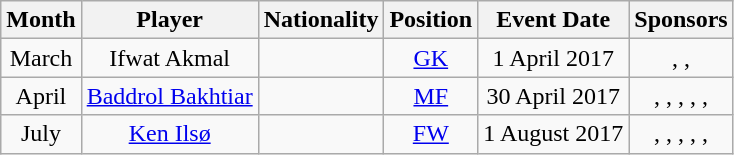<table class="wikitable sortable" style="text-align: center;">
<tr>
<th>Month</th>
<th>Player</th>
<th>Nationality</th>
<th>Position</th>
<th>Event Date</th>
<th>Sponsors</th>
</tr>
<tr>
<td>March</td>
<td>Ifwat Akmal</td>
<td></td>
<td><a href='#'>GK</a></td>
<td>1 April 2017</td>
<td>, , </td>
</tr>
<tr>
<td>April</td>
<td><a href='#'>Baddrol Bakhtiar</a></td>
<td></td>
<td><a href='#'>MF</a></td>
<td>30 April 2017</td>
<td>, , , , , </td>
</tr>
<tr>
<td>July</td>
<td><a href='#'>Ken Ilsø</a></td>
<td></td>
<td><a href='#'>FW</a></td>
<td>1 August 2017</td>
<td>, , , , , </td>
</tr>
</table>
